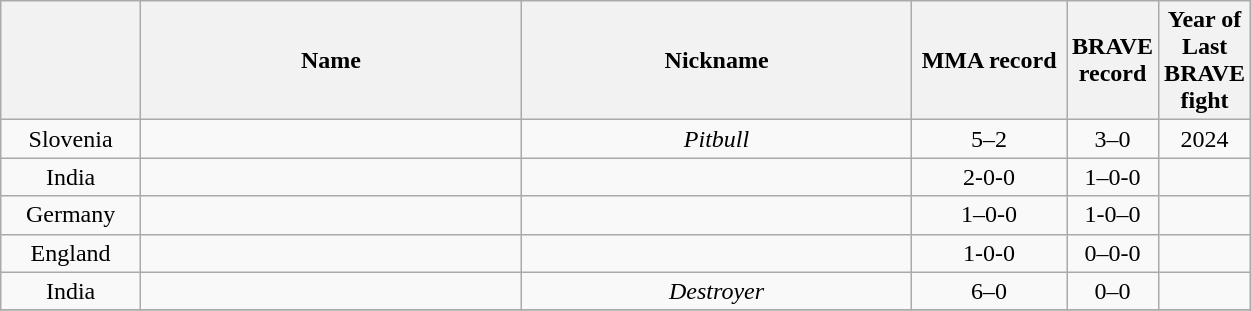<table class="wikitable sortable" width="66%" style="text-align:center;">
<tr>
<th width=12%></th>
<th width=37%>Name</th>
<th width=37%>Nickname</th>
<th width=20%>MMA record</th>
<th width=10%>BRAVE record</th>
<th width=10%>Year of Last BRAVE fight</th>
</tr>
<tr style="display:none;">
<td>!a</td>
<td>!a</td>
<td>-9999</td>
</tr>
<tr>
<td><span>Slovenia</span></td>
<td></td>
<td><em>Pitbull</em></td>
<td>5–2</td>
<td>3–0</td>
<td>2024</td>
</tr>
<tr>
<td><span>India</span></td>
<td></td>
<td></td>
<td>2-0-0</td>
<td>1–0-0</td>
<td></td>
</tr>
<tr>
<td><span>Germany</span></td>
<td></td>
<td></td>
<td>1–0-0</td>
<td>1-0–0</td>
<td></td>
</tr>
<tr>
<td><span>England</span></td>
<td></td>
<td></td>
<td>1-0-0</td>
<td>0–0-0</td>
<td></td>
</tr>
<tr>
<td><span>India</span></td>
<td></td>
<td><em>Destroyer</em></td>
<td>6–0</td>
<td>0–0</td>
<td></td>
</tr>
<tr>
</tr>
</table>
